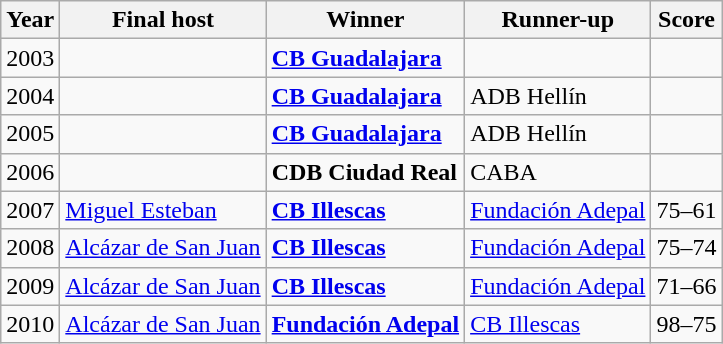<table class="wikitable">
<tr>
<th>Year</th>
<th>Final host</th>
<th>Winner</th>
<th>Runner-up</th>
<th>Score</th>
</tr>
<tr>
<td>2003</td>
<td></td>
<td><strong><a href='#'>CB Guadalajara</a></strong></td>
<td></td>
<td align=center></td>
</tr>
<tr>
<td>2004</td>
<td></td>
<td><strong><a href='#'>CB Guadalajara</a></strong></td>
<td>ADB Hellín</td>
<td align=center></td>
</tr>
<tr>
<td>2005</td>
<td></td>
<td><strong><a href='#'>CB Guadalajara</a></strong></td>
<td>ADB Hellín</td>
<td align=center></td>
</tr>
<tr>
<td>2006</td>
<td></td>
<td><strong>CDB Ciudad Real</strong></td>
<td>CABA</td>
<td align=center></td>
</tr>
<tr>
<td>2007</td>
<td><a href='#'>Miguel Esteban</a></td>
<td><strong><a href='#'>CB Illescas</a></strong></td>
<td><a href='#'>Fundación Adepal</a></td>
<td align=center>75–61</td>
</tr>
<tr>
<td>2008</td>
<td><a href='#'>Alcázar de San Juan</a></td>
<td><strong><a href='#'>CB Illescas</a></strong></td>
<td><a href='#'>Fundación Adepal</a></td>
<td align=center>75–74</td>
</tr>
<tr>
<td>2009</td>
<td><a href='#'>Alcázar de San Juan</a></td>
<td><strong><a href='#'>CB Illescas</a></strong></td>
<td><a href='#'>Fundación Adepal</a></td>
<td align=center>71–66</td>
</tr>
<tr>
<td>2010</td>
<td><a href='#'>Alcázar de San Juan</a></td>
<td><strong><a href='#'>Fundación Adepal</a></strong></td>
<td><a href='#'>CB Illescas</a></td>
<td align=center>98–75</td>
</tr>
</table>
